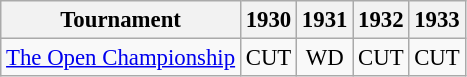<table class="wikitable" style="font-size:95%;text-align:center;">
<tr>
<th>Tournament</th>
<th>1930</th>
<th>1931</th>
<th>1932</th>
<th>1933</th>
</tr>
<tr>
<td align=left><a href='#'>The Open Championship</a></td>
<td>CUT</td>
<td>WD</td>
<td>CUT</td>
<td>CUT</td>
</tr>
</table>
